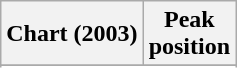<table class="wikitable sortable plainrowheaders" style="text-align:center">
<tr>
<th scope="col">Chart (2003)</th>
<th scope="col">Peak<br> position</th>
</tr>
<tr>
</tr>
<tr>
</tr>
</table>
